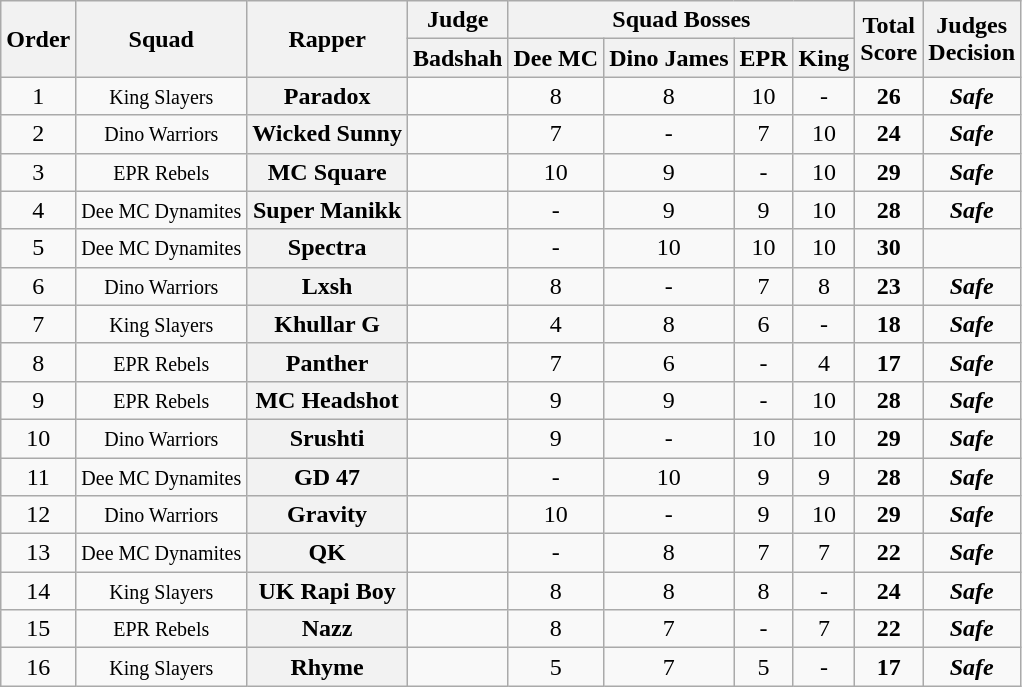<table class="wikitable sortable" style="text-align:center">
<tr>
<th rowspan="2">Order</th>
<th rowspan="2">Squad</th>
<th rowspan="2">Rapper</th>
<th>Judge</th>
<th colspan="4">Squad Bosses</th>
<th rowspan="2">Total<br>Score</th>
<th rowspan="2">Judges<br>Decision</th>
</tr>
<tr>
<th>Badshah</th>
<th>Dee MC</th>
<th>Dino James</th>
<th>EPR</th>
<th>King</th>
</tr>
<tr>
<td>1</td>
<td><small>King Slayers</small></td>
<th>Paradox</th>
<td></td>
<td>8</td>
<td>8</td>
<td>10</td>
<td>-</td>
<td><strong>26</strong></td>
<td><strong><em>Safe</em></strong></td>
</tr>
<tr>
<td>2</td>
<td><small>Dino Warriors</small></td>
<th>Wicked Sunny</th>
<td></td>
<td>7</td>
<td>-</td>
<td>7</td>
<td>10</td>
<td><strong>24</strong></td>
<td><strong><em>Safe</em></strong></td>
</tr>
<tr>
<td>3</td>
<td><small>EPR Rebels</small></td>
<th>MC Square</th>
<td></td>
<td>10</td>
<td>9</td>
<td>-</td>
<td>10</td>
<td><strong>29</strong></td>
<td><strong><em>Safe</em></strong></td>
</tr>
<tr>
<td>4</td>
<td><small>Dee MC Dynamites</small></td>
<th>Super Manikk</th>
<td></td>
<td>-</td>
<td>9</td>
<td>9</td>
<td>10</td>
<td><strong>28</strong></td>
<td><strong><em>Safe</em></strong></td>
</tr>
<tr>
<td>5</td>
<td><small>Dee MC Dynamites</small></td>
<th>Spectra</th>
<td></td>
<td>-</td>
<td>10</td>
<td>10</td>
<td>10</td>
<td><strong>30</strong></td>
<td><strong></strong></td>
</tr>
<tr>
<td>6</td>
<td><small>Dino Warriors</small></td>
<th>Lxsh</th>
<td></td>
<td>8</td>
<td>-</td>
<td>7</td>
<td>8</td>
<td><strong>23</strong></td>
<td><strong><em>Safe</em></strong></td>
</tr>
<tr>
<td>7</td>
<td><small>King Slayers</small></td>
<th>Khullar G</th>
<td></td>
<td>4</td>
<td>8</td>
<td>6</td>
<td>-</td>
<td><strong>18</strong></td>
<td><strong><em>Safe</em></strong></td>
</tr>
<tr>
<td>8</td>
<td><small>EPR Rebels</small></td>
<th>Panther</th>
<td></td>
<td>7</td>
<td>6</td>
<td>-</td>
<td>4</td>
<td><strong>17</strong></td>
<td><strong><em>Safe</em></strong></td>
</tr>
<tr>
<td>9</td>
<td><small>EPR Rebels</small></td>
<th>MC Headshot</th>
<td></td>
<td>9</td>
<td>9</td>
<td>-</td>
<td>10</td>
<td><strong>28</strong></td>
<td><strong><em>Safe</em></strong></td>
</tr>
<tr>
<td>10</td>
<td><small>Dino Warriors</small></td>
<th>Srushti</th>
<td></td>
<td>9</td>
<td>-</td>
<td>10</td>
<td>10</td>
<td><strong>29</strong></td>
<td><strong><em>Safe</em></strong></td>
</tr>
<tr>
<td>11</td>
<td><small>Dee MC Dynamites</small></td>
<th>GD 47</th>
<td></td>
<td>-</td>
<td>10</td>
<td>9</td>
<td>9</td>
<td><strong>28</strong></td>
<td><strong><em>Safe</em></strong></td>
</tr>
<tr>
<td>12</td>
<td><small>Dino Warriors</small></td>
<th>Gravity</th>
<td></td>
<td>10</td>
<td>-</td>
<td>9</td>
<td>10</td>
<td><strong>29</strong></td>
<td><strong><em>Safe</em></strong></td>
</tr>
<tr>
<td>13</td>
<td><small>Dee MC Dynamites</small></td>
<th>QK</th>
<td></td>
<td>-</td>
<td>8</td>
<td>7</td>
<td>7</td>
<td><strong>22</strong></td>
<td><strong><em>Safe</em></strong></td>
</tr>
<tr>
<td>14</td>
<td><small>King Slayers</small></td>
<th>UK Rapi Boy</th>
<td></td>
<td>8</td>
<td>8</td>
<td>8</td>
<td>-</td>
<td><strong>24</strong></td>
<td><strong><em>Safe</em></strong></td>
</tr>
<tr>
<td>15</td>
<td><small>EPR Rebels</small></td>
<th>Nazz</th>
<td></td>
<td>8</td>
<td>7</td>
<td>-</td>
<td>7</td>
<td><strong>22</strong></td>
<td><strong><em>Safe</em></strong></td>
</tr>
<tr>
<td>16</td>
<td><small>King Slayers</small></td>
<th>Rhyme</th>
<td></td>
<td>5</td>
<td>7</td>
<td>5</td>
<td>-</td>
<td><strong>17</strong></td>
<td><strong><em>Safe</em></strong></td>
</tr>
</table>
